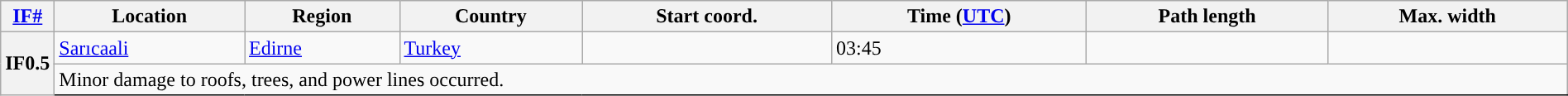<table class="wikitable sortable" style="width:100%;">
<tr>
<th scope="col" width="2%" align="center"><a href='#'>IF#</a></th>
<th scope="col" align="center" class="unsortable">Location</th>
<th scope="col" align="center" class="unsortable">Region</th>
<th scope="col" align="center">Country</th>
<th scope="col" align="center">Start coord.</th>
<th scope="col" align="center">Time (<a href='#'>UTC</a>)</th>
<th scope="col" align="center">Path length</th>
<th scope="col" align="center">Max. width</th>
</tr>
<tr>
<th scope="row" rowspan="2" style="background-color:#">IF0.5</th>
<td><a href='#'>Sarıcaali</a></td>
<td><a href='#'>Edirne</a></td>
<td><a href='#'>Turkey</a></td>
<td></td>
<td>03:45</td>
<td></td>
<td></td>
</tr>
<tr class="expand-child">
<td colspan="8" style=" border-bottom: 1px solid black;">Minor damage to roofs, trees, and power lines occurred.</td>
</tr>
</table>
